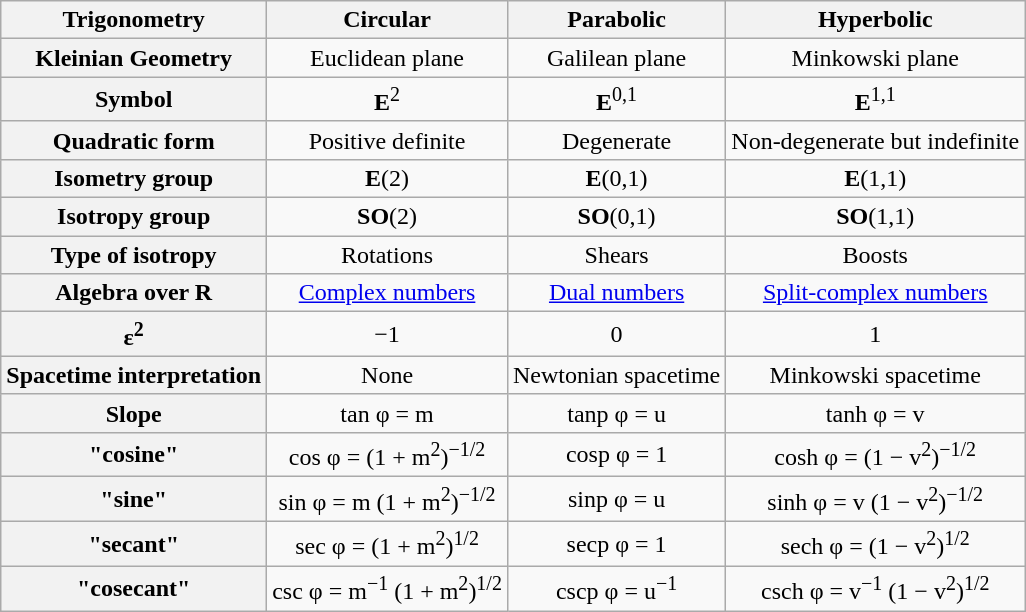<table class="wikitable" style="text-align:center">
<tr>
<th>Trigonometry</th>
<th>Circular</th>
<th>Parabolic</th>
<th>Hyperbolic</th>
</tr>
<tr>
<th>Kleinian Geometry</th>
<td>Euclidean plane</td>
<td>Galilean plane</td>
<td>Minkowski plane</td>
</tr>
<tr>
<th>Symbol</th>
<td><strong>E</strong><sup>2</sup></td>
<td><strong>E</strong><sup>0,1</sup></td>
<td><strong>E</strong><sup>1,1</sup></td>
</tr>
<tr>
<th>Quadratic form</th>
<td>Positive definite</td>
<td>Degenerate</td>
<td>Non-degenerate but indefinite</td>
</tr>
<tr>
<th>Isometry group</th>
<td><strong>E</strong>(2)</td>
<td><strong>E</strong>(0,1)</td>
<td><strong>E</strong>(1,1)</td>
</tr>
<tr>
<th>Isotropy group</th>
<td><strong>SO</strong>(2)</td>
<td><strong>SO</strong>(0,1)</td>
<td><strong>SO</strong>(1,1)</td>
</tr>
<tr>
<th>Type of isotropy</th>
<td>Rotations</td>
<td>Shears</td>
<td>Boosts</td>
</tr>
<tr>
<th>Algebra over R</th>
<td><a href='#'>Complex numbers</a></td>
<td><a href='#'>Dual numbers</a></td>
<td><a href='#'>Split-complex numbers</a></td>
</tr>
<tr>
<th>ε<sup>2</sup></th>
<td>−1</td>
<td>0</td>
<td>1</td>
</tr>
<tr>
<th>Spacetime interpretation</th>
<td>None</td>
<td>Newtonian spacetime</td>
<td>Minkowski spacetime</td>
</tr>
<tr>
<th>Slope</th>
<td>tan φ = m</td>
<td>tanp φ = u</td>
<td>tanh φ = v</td>
</tr>
<tr>
<th>"cosine"</th>
<td>cos φ = (1 + m<sup>2</sup>)<sup>−1/2</sup></td>
<td>cosp φ = 1</td>
<td>cosh φ = (1 − v<sup>2</sup>)<sup>−1/2</sup></td>
</tr>
<tr>
<th>"sine"</th>
<td>sin φ = m (1 + m<sup>2</sup>)<sup>−1/2</sup></td>
<td>sinp φ = u</td>
<td>sinh φ = v (1 − v<sup>2</sup>)<sup>−1/2</sup></td>
</tr>
<tr>
<th>"secant"</th>
<td>sec φ = (1 + m<sup>2</sup>)<sup>1/2</sup></td>
<td>secp φ = 1</td>
<td>sech φ = (1 − v<sup>2</sup>)<sup>1/2</sup></td>
</tr>
<tr>
<th>"cosecant"</th>
<td>csc φ = m<sup>−1</sup> (1 + m<sup>2</sup>)<sup>1/2</sup></td>
<td>cscp φ = u<sup>−1</sup></td>
<td>csch φ = v<sup>−1</sup> (1 − v<sup>2</sup>)<sup>1/2</sup></td>
</tr>
</table>
